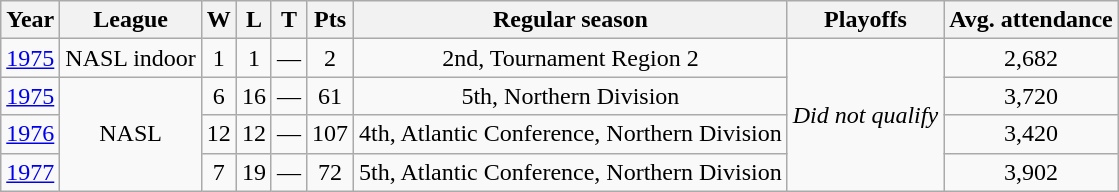<table class="wikitable" style="text-align:center">
<tr>
<th>Year</th>
<th>League</th>
<th>W</th>
<th>L</th>
<th>T</th>
<th>Pts</th>
<th>Regular season</th>
<th>Playoffs</th>
<th>Avg. attendance</th>
</tr>
<tr>
<td><a href='#'>1975</a></td>
<td>NASL indoor</td>
<td>1</td>
<td>1</td>
<td>—</td>
<td>2</td>
<td>2nd, Tournament Region 2</td>
<td rowspan=4><em>Did not qualify</em></td>
<td>2,682</td>
</tr>
<tr>
<td><a href='#'>1975</a></td>
<td rowspan=3>NASL</td>
<td>6</td>
<td>16</td>
<td>—</td>
<td>61</td>
<td>5th, Northern Division</td>
<td>3,720</td>
</tr>
<tr>
<td><a href='#'>1976</a></td>
<td>12</td>
<td>12</td>
<td>—</td>
<td>107</td>
<td>4th, Atlantic Conference, Northern Division</td>
<td>3,420</td>
</tr>
<tr>
<td><a href='#'>1977</a></td>
<td>7</td>
<td>19</td>
<td>—</td>
<td>72</td>
<td>5th, Atlantic Conference, Northern Division</td>
<td>3,902</td>
</tr>
</table>
